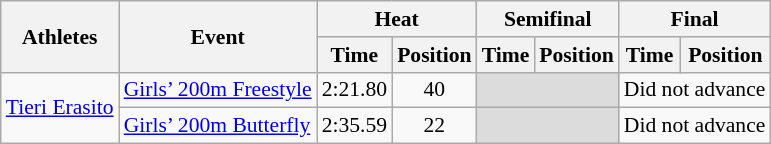<table class="wikitable" border="1" style="font-size:90%">
<tr>
<th rowspan=2>Athletes</th>
<th rowspan=2>Event</th>
<th colspan=2>Heat</th>
<th colspan=2>Semifinal</th>
<th colspan=2>Final</th>
</tr>
<tr>
<th>Time</th>
<th>Position</th>
<th>Time</th>
<th>Position</th>
<th>Time</th>
<th>Position</th>
</tr>
<tr>
<td rowspan=2><a href='#'>Tieri Erasito</a></td>
<td><a href='#'>Girls’ 200m Freestyle</a></td>
<td align=center>2:21.80</td>
<td align=center>40</td>
<td colspan=2 bgcolor=#DCDCDC></td>
<td colspan="2" align=center>Did not advance</td>
</tr>
<tr>
<td><a href='#'>Girls’ 200m Butterfly</a></td>
<td align=center>2:35.59</td>
<td align=center>22</td>
<td colspan=2 bgcolor=#DCDCDC></td>
<td colspan="2" align=center>Did not advance</td>
</tr>
</table>
